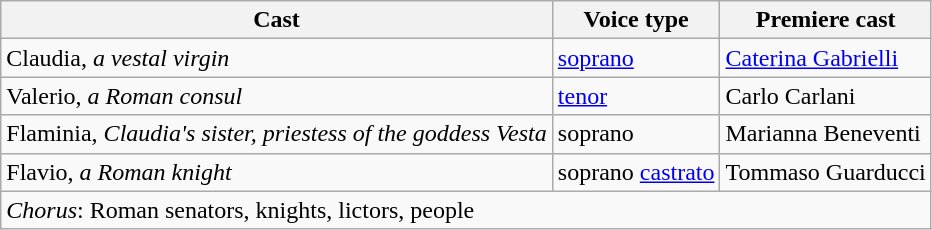<table class="wikitable">
<tr>
<th>Cast</th>
<th>Voice type</th>
<th>Premiere cast<br></th>
</tr>
<tr>
<td>Claudia, <em>a vestal virgin</em></td>
<td><a href='#'>soprano</a></td>
<td><a href='#'>Caterina Gabrielli</a></td>
</tr>
<tr>
<td>Valerio, <em>a Roman consul</em></td>
<td><a href='#'>tenor</a></td>
<td>Carlo Carlani</td>
</tr>
<tr>
<td>Flaminia, <em>Claudia's sister, priestess of the goddess Vesta</em></td>
<td>soprano</td>
<td>Marianna Beneventi</td>
</tr>
<tr>
<td>Flavio, <em>a Roman knight</em></td>
<td>soprano <a href='#'>castrato</a></td>
<td>Tommaso Guarducci</td>
</tr>
<tr>
<td colspan="3"><em>Chorus</em>: Roman senators, knights, lictors, people</td>
</tr>
</table>
